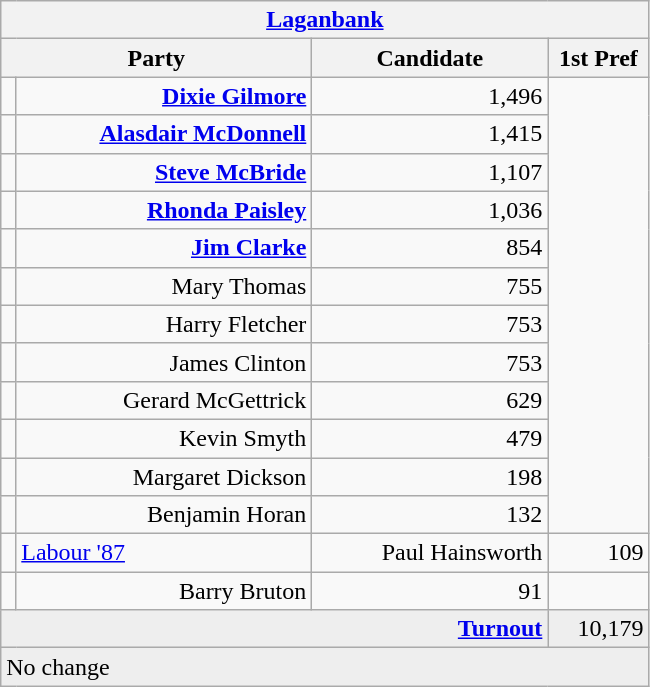<table class="wikitable">
<tr>
<th colspan="4" align="center"><a href='#'>Laganbank</a></th>
</tr>
<tr>
<th colspan="2" align="center" width=200>Party</th>
<th width=150>Candidate</th>
<th width=60>1st Pref</th>
</tr>
<tr>
<td></td>
<td align="right"><strong><a href='#'>Dixie Gilmore</a></strong></td>
<td align="right">1,496</td>
</tr>
<tr>
<td></td>
<td align="right"><strong><a href='#'>Alasdair McDonnell</a></strong></td>
<td align="right">1,415</td>
</tr>
<tr>
<td></td>
<td align="right"><strong><a href='#'>Steve McBride</a></strong></td>
<td align="right">1,107</td>
</tr>
<tr>
<td></td>
<td align="right"><strong><a href='#'>Rhonda Paisley</a></strong></td>
<td align="right">1,036</td>
</tr>
<tr>
<td></td>
<td align="right"><strong><a href='#'>Jim Clarke</a></strong></td>
<td align="right">854</td>
</tr>
<tr>
<td></td>
<td align="right">Mary Thomas</td>
<td align="right">755</td>
</tr>
<tr>
<td></td>
<td align="right">Harry Fletcher</td>
<td align="right">753</td>
</tr>
<tr>
<td></td>
<td align="right">James Clinton</td>
<td align="right">753</td>
</tr>
<tr>
<td></td>
<td align="right">Gerard McGettrick</td>
<td align="right">629</td>
</tr>
<tr>
<td></td>
<td align="right">Kevin Smyth</td>
<td align="right">479</td>
</tr>
<tr>
<td></td>
<td align="right">Margaret Dickson</td>
<td align="right">198</td>
</tr>
<tr>
<td></td>
<td align="right">Benjamin Horan</td>
<td align="right">132</td>
</tr>
<tr>
<td></td>
<td><a href='#'>Labour '87</a></td>
<td align="right">Paul Hainsworth</td>
<td align="right">109</td>
</tr>
<tr>
<td></td>
<td align="right">Barry Bruton</td>
<td align="right">91</td>
</tr>
<tr bgcolor="EEEEEE">
<td colspan=3 align="right"><strong><a href='#'>Turnout</a></strong></td>
<td align="right">10,179</td>
</tr>
<tr bgcolor="EEEEEE">
<td colspan=4 ">No change</td>
</tr>
</table>
